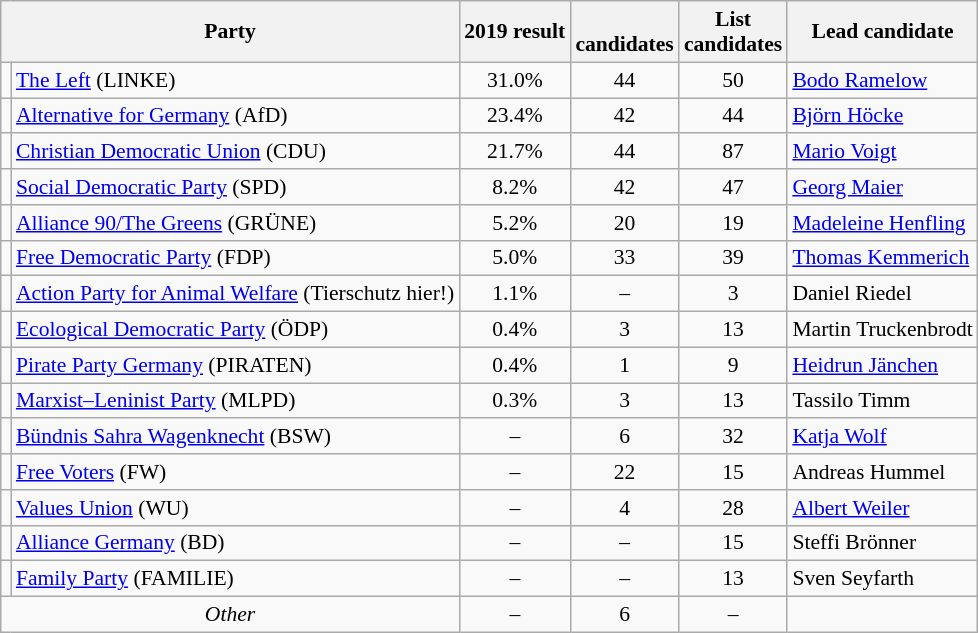<table class="wikitable sortable" style="font-size:90%; text-align:center">
<tr>
<th colspan=2>Party</th>
<th>2019 result</th>
<th><br>candidates</th>
<th>List<br>candidates</th>
<th>Lead candidate</th>
</tr>
<tr>
<td bgcolor=></td>
<td align=left><a href='#'>The Left</a> (LINKE)</td>
<td>31.0%</td>
<td>44</td>
<td>50</td>
<td align=left><a href='#'>Bodo Ramelow</a></td>
</tr>
<tr>
<td bgcolor=></td>
<td align=left><a href='#'>Alternative for Germany</a> (AfD)</td>
<td>23.4%</td>
<td>42</td>
<td>44</td>
<td align=left><a href='#'>Björn Höcke</a></td>
</tr>
<tr>
<td bgcolor=></td>
<td align=left><a href='#'>Christian Democratic Union</a> (CDU)</td>
<td>21.7%</td>
<td>44</td>
<td>87</td>
<td align=left><a href='#'>Mario Voigt</a></td>
</tr>
<tr>
<td bgcolor=></td>
<td align=left><a href='#'>Social Democratic Party</a> (SPD)</td>
<td>8.2%</td>
<td>42</td>
<td>47</td>
<td align=left><a href='#'>Georg Maier</a></td>
</tr>
<tr>
<td bgcolor=></td>
<td align=left><a href='#'>Alliance 90/The Greens</a> (GRÜNE)</td>
<td>5.2%</td>
<td>20</td>
<td>19</td>
<td align=left><a href='#'>Madeleine Henfling</a></td>
</tr>
<tr>
<td bgcolor=></td>
<td align=left><a href='#'>Free Democratic Party</a> (FDP)</td>
<td>5.0%</td>
<td>33</td>
<td>39</td>
<td align=left><a href='#'>Thomas Kemmerich</a></td>
</tr>
<tr>
<td bgcolor=></td>
<td align=left><a href='#'>Action Party for Animal Welfare</a> (Tierschutz hier!)</td>
<td>1.1%</td>
<td>–</td>
<td>3</td>
<td align=left>Daniel Riedel</td>
</tr>
<tr>
<td bgcolor=></td>
<td align=left><a href='#'>Ecological Democratic Party</a> (ÖDP)</td>
<td>0.4%</td>
<td>3</td>
<td>13</td>
<td align=left>Martin Truckenbrodt</td>
</tr>
<tr>
<td bgcolor=></td>
<td align=left><a href='#'>Pirate Party Germany</a> (PIRATEN)</td>
<td>0.4%</td>
<td>1</td>
<td>9</td>
<td align=left><a href='#'>Heidrun Jänchen</a></td>
</tr>
<tr>
<td bgcolor=></td>
<td align=left><a href='#'>Marxist–Leninist Party</a> (MLPD)</td>
<td>0.3%</td>
<td>3</td>
<td>13</td>
<td align=left>Tassilo Timm</td>
</tr>
<tr>
<td bgcolor=></td>
<td align=left><a href='#'>Bündnis Sahra Wagenknecht</a> (BSW)</td>
<td>–</td>
<td>6</td>
<td>32</td>
<td align=left><a href='#'>Katja Wolf</a></td>
</tr>
<tr>
<td bgcolor=></td>
<td align=left><a href='#'>Free Voters</a> (FW)</td>
<td>–</td>
<td>22</td>
<td>15</td>
<td align=left>Andreas Hummel</td>
</tr>
<tr>
<td bgcolor=></td>
<td align=left><a href='#'>Values Union</a> (WU)</td>
<td>–</td>
<td>4</td>
<td>28</td>
<td align=left><a href='#'>Albert Weiler</a></td>
</tr>
<tr>
<td bgcolor=></td>
<td align=left><a href='#'>Alliance Germany</a> (BD)</td>
<td>–</td>
<td>–</td>
<td>15</td>
<td align=left>Steffi Brönner</td>
</tr>
<tr>
<td bgcolor=></td>
<td align=left><a href='#'>Family Party</a> (FAMILIE)</td>
<td>–</td>
<td>–</td>
<td>13</td>
<td align=left>Sven Seyfarth</td>
</tr>
<tr>
<td colspan=2><em>Other</em></td>
<td>–</td>
<td>6</td>
<td>–</td>
</tr>
</table>
